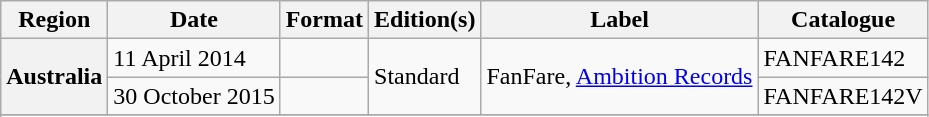<table class="wikitable plainrowheaders">
<tr>
<th scope="col">Region</th>
<th scope="col">Date</th>
<th scope="col">Format</th>
<th scope="col">Edition(s)</th>
<th scope="col">Label</th>
<th scope="col">Catalogue</th>
</tr>
<tr>
<th scope="row" rowspan="3">Australia</th>
<td>11 April 2014</td>
<td rowspan="1"></td>
<td rowspan="2">Standard</td>
<td rowspan="2">FanFare, <a href='#'>Ambition Records</a></td>
<td>FANFARE142</td>
</tr>
<tr>
<td>30 October 2015</td>
<td rowspan="1"></td>
<td>FANFARE142V</td>
</tr>
<tr>
</tr>
<tr>
</tr>
</table>
